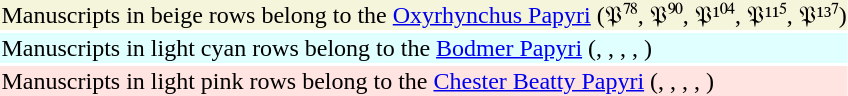<table style="background:transparent">
<tr>
<td bgcolor="beige">Manuscripts in beige rows belong to the <a href='#'>Oxyrhynchus Papyri</a> (𝔓⁷⁸, 𝔓⁹⁰, 𝔓¹⁰⁴, 𝔓¹¹⁵, 𝔓¹³⁷)</td>
</tr>
<tr>
<td bgcolor="LightCyan">Manuscripts in light cyan rows belong to the <a href='#'>Bodmer Papyri</a> (, , , , )</td>
</tr>
<tr>
<td bgcolor="MistyRose">Manuscripts in light pink rows belong to the <a href='#'>Chester Beatty Papyri</a> (, , , , )</td>
</tr>
</table>
